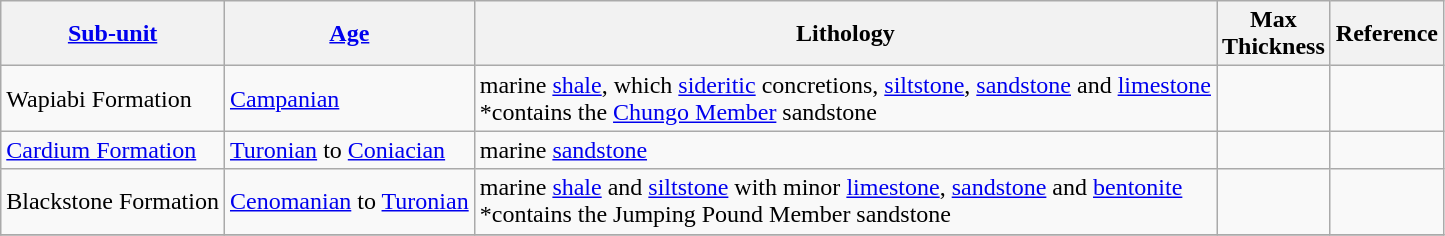<table class="wikitable">
<tr>
<th><a href='#'>Sub-unit</a></th>
<th><a href='#'>Age</a></th>
<th>Lithology</th>
<th>Max<br>Thickness</th>
<th>Reference</th>
</tr>
<tr>
<td>Wapiabi Formation</td>
<td><a href='#'>Campanian</a></td>
<td>marine <a href='#'>shale</a>, which <a href='#'>sideritic</a> concretions, <a href='#'>siltstone</a>, <a href='#'>sandstone</a> and <a href='#'>limestone</a> <br>*contains the <a href='#'>Chungo Member</a> sandstone</td>
<td></td>
<td></td>
</tr>
<tr>
<td><a href='#'>Cardium Formation</a></td>
<td><a href='#'>Turonian</a> to <a href='#'>Coniacian</a></td>
<td>marine <a href='#'>sandstone</a></td>
<td></td>
<td></td>
</tr>
<tr>
<td>Blackstone Formation</td>
<td><a href='#'>Cenomanian</a> to <a href='#'>Turonian</a></td>
<td>marine <a href='#'>shale</a> and <a href='#'>siltstone</a> with minor <a href='#'>limestone</a>, <a href='#'>sandstone</a> and <a href='#'>bentonite</a><br>*contains the Jumping Pound Member sandstone</td>
<td></td>
<td></td>
</tr>
<tr>
</tr>
</table>
